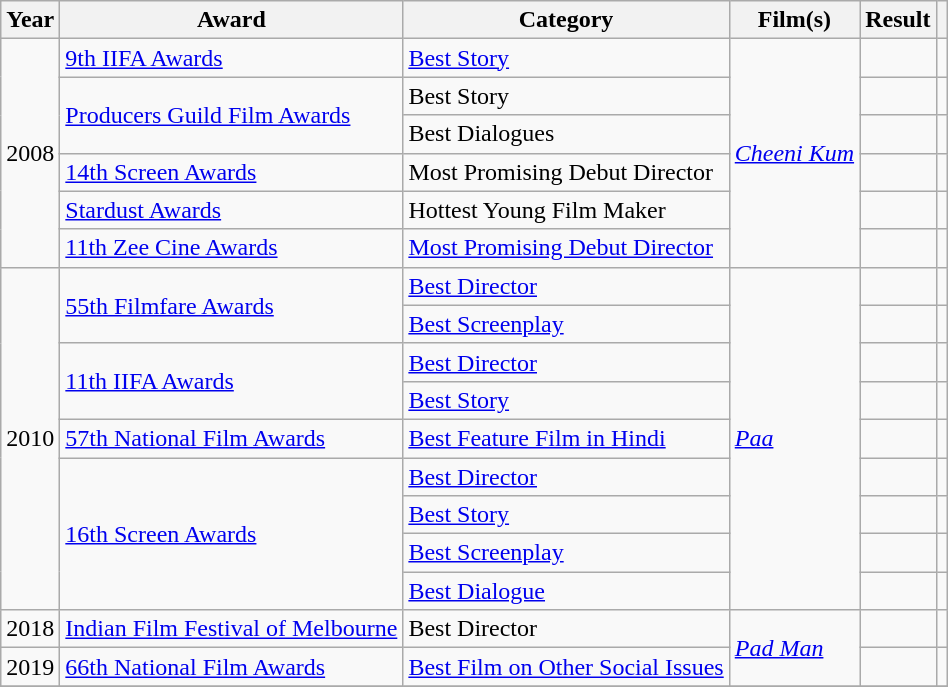<table class="wikitable sortable">
<tr>
<th>Year</th>
<th>Award</th>
<th>Category</th>
<th>Film(s)</th>
<th>Result</th>
<th class="unsortable"></th>
</tr>
<tr>
<td rowspan="6">2008</td>
<td><a href='#'>9th IIFA Awards</a></td>
<td><a href='#'>Best Story</a></td>
<td rowspan="6"><em><a href='#'>Cheeni Kum</a></em></td>
<td></td>
<td style="text-align:center;"></td>
</tr>
<tr>
<td rowspan="2"><a href='#'>Producers Guild Film Awards</a></td>
<td>Best Story</td>
<td></td>
<td style="text-align:center;"></td>
</tr>
<tr>
<td>Best Dialogues</td>
<td></td>
<td style="text-align:center;"></td>
</tr>
<tr>
<td><a href='#'>14th Screen Awards</a></td>
<td>Most Promising Debut Director</td>
<td></td>
<td style="text-align:center;"></td>
</tr>
<tr>
<td><a href='#'>Stardust Awards</a></td>
<td>Hottest Young Film Maker</td>
<td></td>
<td style="text-align:center;"></td>
</tr>
<tr>
<td><a href='#'>11th Zee Cine Awards</a></td>
<td><a href='#'>Most Promising Debut Director</a></td>
<td></td>
<td style="text-align:center;"></td>
</tr>
<tr>
<td rowspan="9">2010</td>
<td rowspan="2"><a href='#'>55th Filmfare Awards</a></td>
<td><a href='#'>Best Director</a></td>
<td rowspan="9"><em><a href='#'>Paa</a></em></td>
<td></td>
<td style="text-align:center;"></td>
</tr>
<tr>
<td><a href='#'>Best Screenplay</a></td>
<td></td>
<td style="text-align:center;"></td>
</tr>
<tr>
<td rowspan="2"><a href='#'>11th IIFA Awards</a></td>
<td><a href='#'>Best Director</a></td>
<td></td>
<td style="text-align:center;"></td>
</tr>
<tr>
<td><a href='#'>Best Story</a></td>
<td></td>
<td style="text-align:center;"></td>
</tr>
<tr>
<td><a href='#'>57th National Film Awards</a></td>
<td><a href='#'>Best Feature Film in Hindi</a></td>
<td></td>
<td style="text-align:center;"></td>
</tr>
<tr>
<td rowspan="4"><a href='#'>16th Screen Awards</a></td>
<td><a href='#'>Best Director</a></td>
<td></td>
<td style="text-align:center;"></td>
</tr>
<tr>
<td><a href='#'>Best Story</a></td>
<td></td>
<td style="text-align:center;"></td>
</tr>
<tr>
<td><a href='#'>Best Screenplay</a></td>
<td></td>
<td style="text-align:center;"></td>
</tr>
<tr>
<td><a href='#'>Best Dialogue</a></td>
<td></td>
<td style="text-align:center;"></td>
</tr>
<tr>
<td rowspan="1">2018</td>
<td rowspan="1"><a href='#'>Indian Film Festival of Melbourne</a></td>
<td>Best Director</td>
<td rowspan="2"><em><a href='#'>Pad Man</a></em></td>
<td></td>
<td style="text-align:center;"></td>
</tr>
<tr>
<td rowspan="1">2019</td>
<td rowspan="1"><a href='#'>66th National Film Awards</a></td>
<td><a href='#'>Best Film on Other Social Issues</a></td>
<td></td>
<td style="text-align:center;"></td>
</tr>
<tr>
</tr>
</table>
